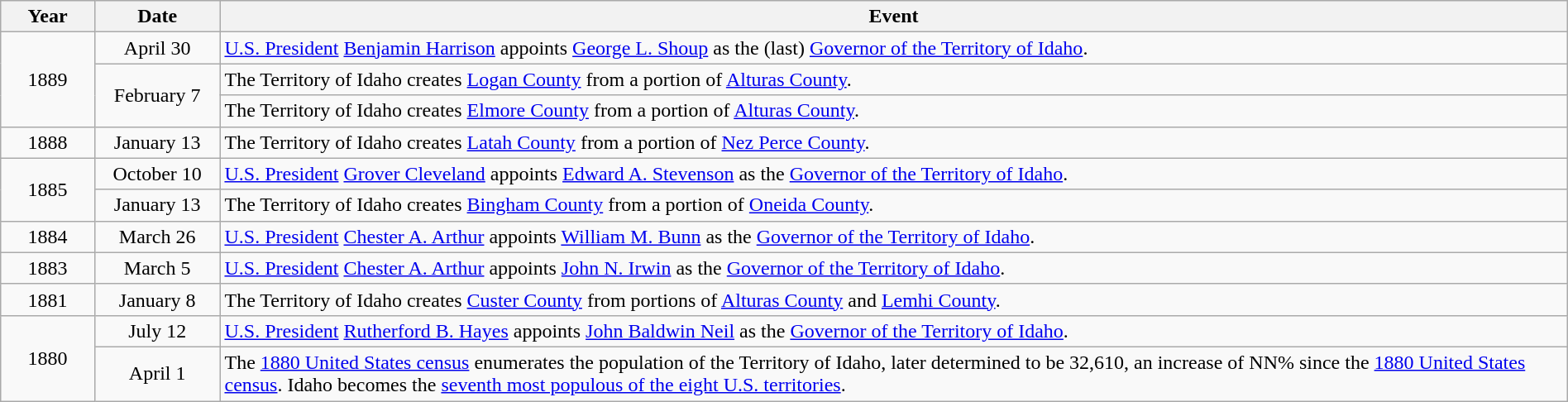<table class="wikitable" style="width:100%;">
<tr>
<th style="width:6%">Year</th>
<th style="width:8%">Date</th>
<th style="width:86%">Event</th>
</tr>
<tr>
<td align=center rowspan=3>1889</td>
<td align=center>April 30</td>
<td><a href='#'>U.S. President</a> <a href='#'>Benjamin Harrison</a> appoints <a href='#'>George L. Shoup</a> as the (last) <a href='#'>Governor of the Territory of Idaho</a>.</td>
</tr>
<tr>
<td align=center rowspan=2>February 7</td>
<td>The Territory of Idaho creates <a href='#'>Logan County</a> from a portion of <a href='#'>Alturas County</a>.</td>
</tr>
<tr>
<td>The Territory of Idaho creates <a href='#'>Elmore County</a> from a portion of <a href='#'>Alturas County</a>.</td>
</tr>
<tr>
<td align=center rowspan=1>1888</td>
<td align=center>January 13</td>
<td>The Territory of Idaho creates <a href='#'>Latah County</a> from a portion of <a href='#'>Nez Perce County</a>.</td>
</tr>
<tr>
<td align=center rowspan=2>1885</td>
<td align=center>October 10</td>
<td><a href='#'>U.S. President</a> <a href='#'>Grover Cleveland</a> appoints <a href='#'>Edward A. Stevenson</a> as the <a href='#'>Governor of the Territory of Idaho</a>.</td>
</tr>
<tr>
<td align=center>January 13</td>
<td>The Territory of Idaho creates <a href='#'>Bingham County</a> from a portion of <a href='#'>Oneida County</a>.</td>
</tr>
<tr>
<td align=center rowspan=1>1884</td>
<td align=center>March 26</td>
<td><a href='#'>U.S. President</a> <a href='#'>Chester A. Arthur</a> appoints <a href='#'>William M. Bunn</a> as the <a href='#'>Governor of the Territory of Idaho</a>.</td>
</tr>
<tr>
<td align=center rowspan=1>1883</td>
<td align=center>March 5</td>
<td><a href='#'>U.S. President</a> <a href='#'>Chester A. Arthur</a> appoints <a href='#'>John N. Irwin</a> as the <a href='#'>Governor of the Territory of Idaho</a>.</td>
</tr>
<tr>
<td align=center rowspan=1>1881</td>
<td align=center>January 8</td>
<td>The Territory of Idaho creates <a href='#'>Custer County</a> from portions of <a href='#'>Alturas County</a> and <a href='#'>Lemhi County</a>.</td>
</tr>
<tr>
<td align=center rowspan=2>1880</td>
<td align=center>July 12</td>
<td><a href='#'>U.S. President</a> <a href='#'>Rutherford B. Hayes</a> appoints <a href='#'>John Baldwin Neil</a> as the <a href='#'>Governor of the Territory of Idaho</a>.</td>
</tr>
<tr>
<td align=center>April 1</td>
<td>The <a href='#'>1880 United States census</a> enumerates the population of the Territory of Idaho, later determined to be 32,610, an increase of NN% since the <a href='#'>1880 United States census</a>. Idaho becomes the <a href='#'>seventh most populous of the eight U.S. territories</a>.</td>
</tr>
</table>
